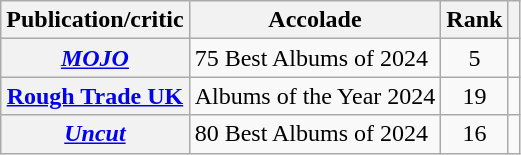<table class="wikitable sortable plainrowheaders">
<tr>
<th scope="col">Publication/critic</th>
<th scope="col">Accolade</th>
<th scope="col">Rank</th>
<th scope="col" class="unsortable"></th>
</tr>
<tr>
<th scope="row"><em><a href='#'>MOJO</a></em></th>
<td>75 Best Albums of 2024</td>
<td style="text-align: center;">5</td>
<td style="text-align: center;"></td>
</tr>
<tr>
<th scope="row"><a href='#'>Rough Trade UK</a></th>
<td>Albums of the Year 2024</td>
<td style="text-align: center;">19</td>
<td style="text-align: center;"></td>
</tr>
<tr>
<th scope="row"><em><a href='#'>Uncut</a></em></th>
<td>80 Best Albums of 2024</td>
<td style="text-align: center;">16</td>
<td style="text-align: center;"></td>
</tr>
</table>
